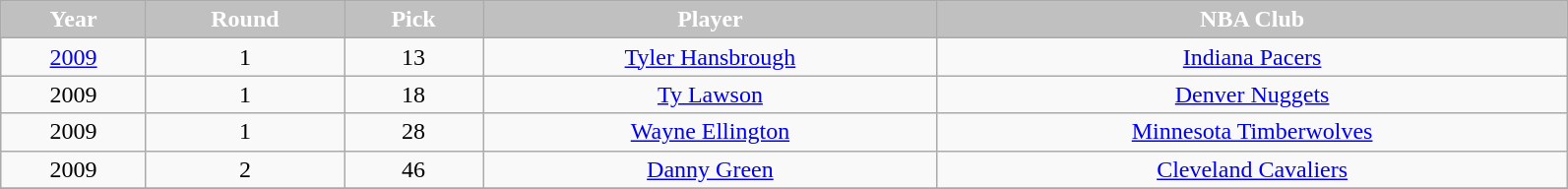<table class="wikitable" width="84%">
<tr align="center"  style="background:silver;color:#FFFFFF;">
<td><strong>Year</strong></td>
<td><strong>Round</strong></td>
<td><strong>Pick</strong></td>
<td><strong>Player</strong></td>
<td><strong>NBA Club</strong></td>
</tr>
<tr align="center" bgcolor="">
<td><a href='#'>2009</a></td>
<td>1</td>
<td>13</td>
<td><a href='#'>Tyler Hansbrough</a></td>
<td><a href='#'>Indiana Pacers</a></td>
</tr>
<tr align="center" bgcolor="">
<td>2009</td>
<td>1</td>
<td>18</td>
<td><a href='#'>Ty Lawson</a></td>
<td><a href='#'>Denver Nuggets</a></td>
</tr>
<tr align="center" bgcolor="">
<td>2009</td>
<td>1</td>
<td>28</td>
<td><a href='#'>Wayne Ellington</a></td>
<td><a href='#'>Minnesota Timberwolves</a></td>
</tr>
<tr align="center" bgcolor="">
<td>2009</td>
<td>2</td>
<td>46</td>
<td><a href='#'>Danny Green</a></td>
<td><a href='#'>Cleveland Cavaliers</a></td>
</tr>
<tr align="center" bgcolor="">
</tr>
</table>
